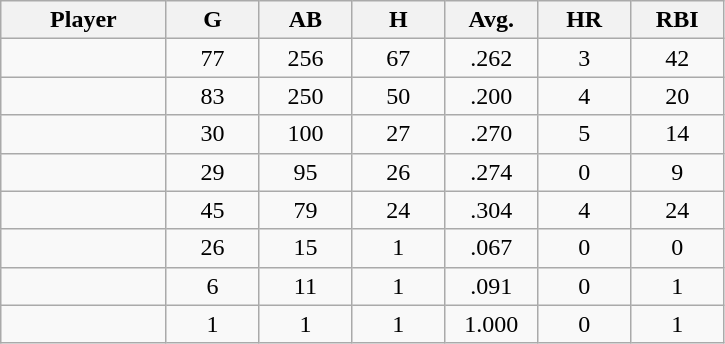<table class="wikitable sortable">
<tr>
<th bgcolor="#DDDDFF" width="16%">Player</th>
<th bgcolor="#DDDDFF" width="9%">G</th>
<th bgcolor="#DDDDFF" width="9%">AB</th>
<th bgcolor="#DDDDFF" width="9%">H</th>
<th bgcolor="#DDDDFF" width="9%">Avg.</th>
<th bgcolor="#DDDDFF" width="9%">HR</th>
<th bgcolor="#DDDDFF" width="9%">RBI</th>
</tr>
<tr align="center">
<td></td>
<td>77</td>
<td>256</td>
<td>67</td>
<td>.262</td>
<td>3</td>
<td>42</td>
</tr>
<tr align=center>
<td></td>
<td>83</td>
<td>250</td>
<td>50</td>
<td>.200</td>
<td>4</td>
<td>20</td>
</tr>
<tr align="center">
<td></td>
<td>30</td>
<td>100</td>
<td>27</td>
<td>.270</td>
<td>5</td>
<td>14</td>
</tr>
<tr align="center">
<td></td>
<td>29</td>
<td>95</td>
<td>26</td>
<td>.274</td>
<td>0</td>
<td>9</td>
</tr>
<tr align="center">
<td></td>
<td>45</td>
<td>79</td>
<td>24</td>
<td>.304</td>
<td>4</td>
<td>24</td>
</tr>
<tr align="center">
<td></td>
<td>26</td>
<td>15</td>
<td>1</td>
<td>.067</td>
<td>0</td>
<td>0</td>
</tr>
<tr align="center">
<td></td>
<td>6</td>
<td>11</td>
<td>1</td>
<td>.091</td>
<td>0</td>
<td>1</td>
</tr>
<tr align="center">
<td></td>
<td>1</td>
<td>1</td>
<td>1</td>
<td>1.000</td>
<td>0</td>
<td>1</td>
</tr>
</table>
